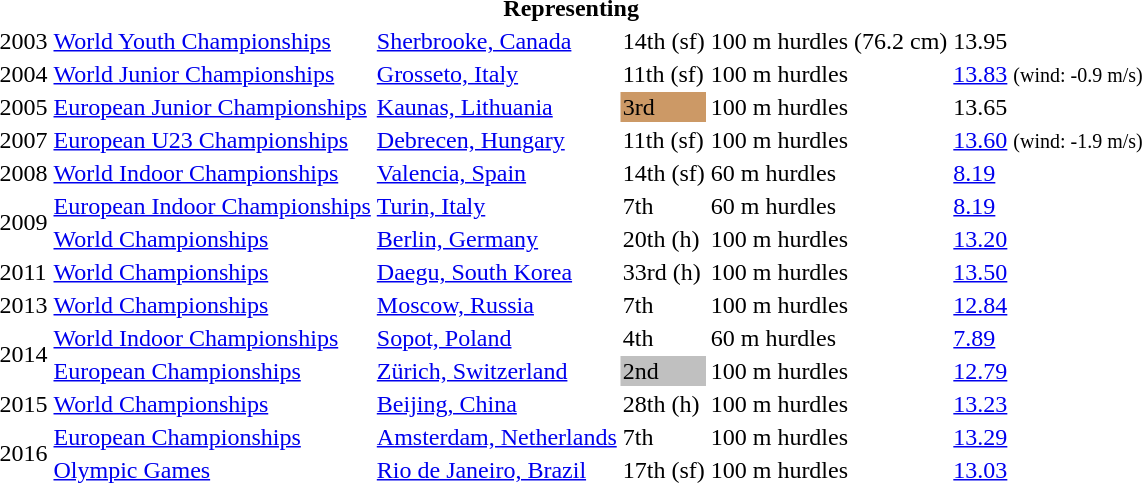<table>
<tr>
<th colspan="6">Representing </th>
</tr>
<tr>
<td>2003</td>
<td><a href='#'>World Youth Championships</a></td>
<td><a href='#'>Sherbrooke, Canada</a></td>
<td>14th (sf)</td>
<td>100 m hurdles (76.2 cm)</td>
<td>13.95</td>
</tr>
<tr>
<td>2004</td>
<td><a href='#'>World Junior Championships</a></td>
<td><a href='#'>Grosseto, Italy</a></td>
<td>11th (sf)</td>
<td>100 m hurdles</td>
<td><a href='#'>13.83</a> <small>(wind: -0.9 m/s)</small></td>
</tr>
<tr>
<td>2005</td>
<td><a href='#'>European Junior Championships</a></td>
<td><a href='#'>Kaunas, Lithuania</a></td>
<td bgcolor=cc9966>3rd</td>
<td>100 m hurdles</td>
<td>13.65</td>
</tr>
<tr>
<td>2007</td>
<td><a href='#'>European U23 Championships</a></td>
<td><a href='#'>Debrecen, Hungary</a></td>
<td>11th (sf)</td>
<td>100 m hurdles</td>
<td><a href='#'>13.60</a> <small>(wind: -1.9 m/s)</small></td>
</tr>
<tr>
<td>2008</td>
<td><a href='#'>World Indoor Championships</a></td>
<td><a href='#'>Valencia, Spain</a></td>
<td>14th (sf)</td>
<td>60 m hurdles</td>
<td><a href='#'>8.19</a></td>
</tr>
<tr>
<td rowspan=2>2009</td>
<td><a href='#'>European Indoor Championships</a></td>
<td><a href='#'>Turin, Italy</a></td>
<td>7th</td>
<td>60 m hurdles</td>
<td><a href='#'>8.19</a></td>
</tr>
<tr>
<td><a href='#'>World Championships</a></td>
<td><a href='#'>Berlin, Germany</a></td>
<td>20th (h)</td>
<td>100 m hurdles</td>
<td><a href='#'>13.20</a></td>
</tr>
<tr>
<td>2011</td>
<td><a href='#'>World Championships</a></td>
<td><a href='#'>Daegu, South Korea</a></td>
<td>33rd (h)</td>
<td>100 m hurdles</td>
<td><a href='#'>13.50</a></td>
</tr>
<tr>
<td>2013</td>
<td><a href='#'>World Championships</a></td>
<td><a href='#'>Moscow, Russia</a></td>
<td>7th</td>
<td>100 m hurdles</td>
<td><a href='#'>12.84</a></td>
</tr>
<tr>
<td rowspan=2>2014</td>
<td><a href='#'>World Indoor Championships</a></td>
<td><a href='#'>Sopot, Poland</a></td>
<td>4th</td>
<td>60 m hurdles</td>
<td><a href='#'>7.89</a></td>
</tr>
<tr>
<td><a href='#'>European Championships</a></td>
<td><a href='#'>Zürich, Switzerland</a></td>
<td bgcolor=silver>2nd</td>
<td>100 m hurdles</td>
<td><a href='#'>12.79</a></td>
</tr>
<tr>
<td>2015</td>
<td><a href='#'>World Championships</a></td>
<td><a href='#'>Beijing, China</a></td>
<td>28th (h)</td>
<td>100 m hurdles</td>
<td><a href='#'>13.23</a></td>
</tr>
<tr>
<td rowspan=2>2016</td>
<td><a href='#'>European Championships</a></td>
<td><a href='#'>Amsterdam, Netherlands</a></td>
<td>7th</td>
<td>100 m hurdles</td>
<td><a href='#'>13.29</a></td>
</tr>
<tr>
<td><a href='#'>Olympic Games</a></td>
<td><a href='#'>Rio de Janeiro, Brazil</a></td>
<td>17th (sf)</td>
<td>100 m hurdles</td>
<td><a href='#'>13.03</a></td>
</tr>
</table>
